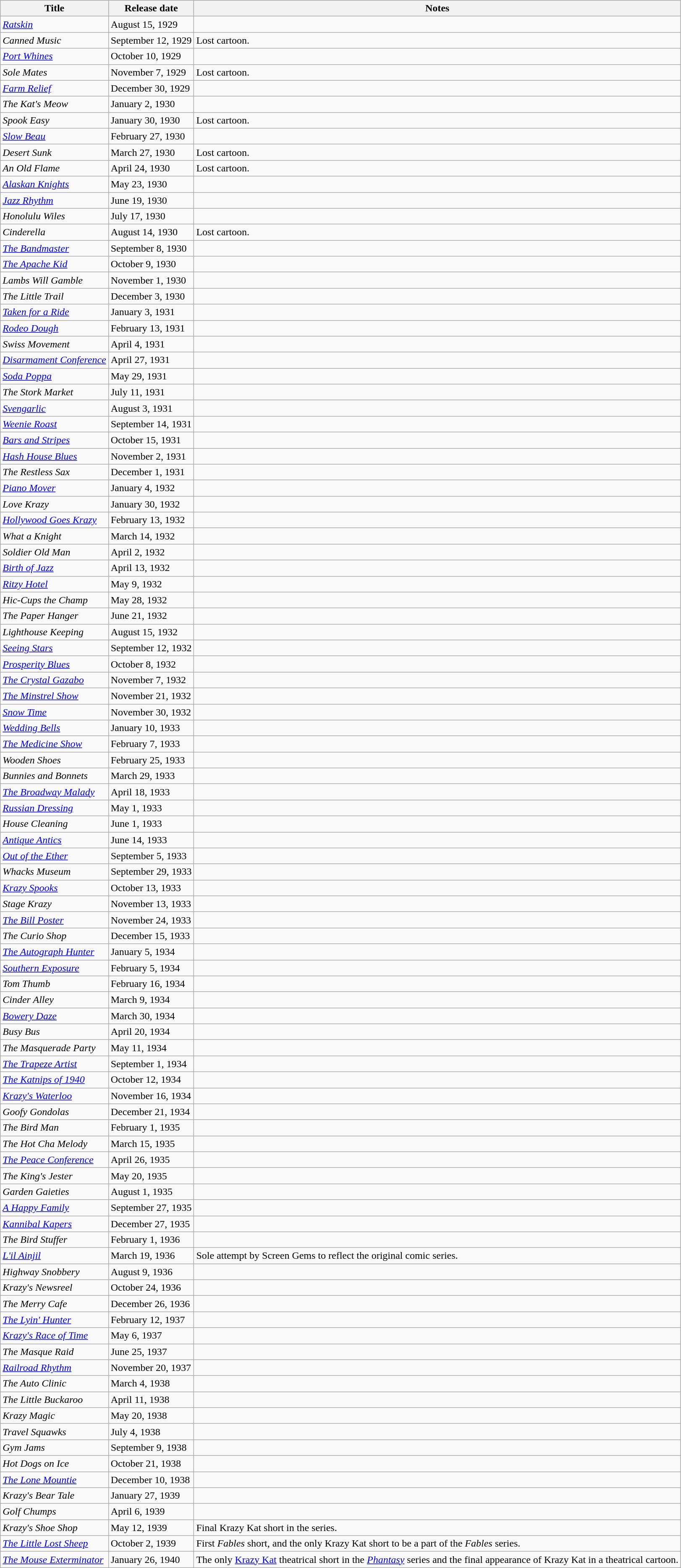<table class="wikitable sortable">
<tr>
<th>Title</th>
<th>Release date</th>
<th>Notes</th>
</tr>
<tr>
<td><em><a href='#'>Ratskin</a></em></td>
<td>August 15, 1929</td>
<td></td>
</tr>
<tr>
<td><em>Canned Music</em></td>
<td>September 12, 1929</td>
<td>Lost cartoon.</td>
</tr>
<tr>
<td><em><a href='#'>Port Whines</a></em></td>
<td>October 10, 1929</td>
<td></td>
</tr>
<tr>
<td><em>Sole Mates</em></td>
<td>November 7, 1929</td>
<td>Lost cartoon.</td>
</tr>
<tr>
<td><em><a href='#'>Farm Relief</a></em></td>
<td>December 30, 1929</td>
<td></td>
</tr>
<tr>
<td><em>The Kat's Meow</em></td>
<td>January 2, 1930</td>
<td></td>
</tr>
<tr>
<td><em>Spook Easy</em></td>
<td>January 30, 1930</td>
<td>Lost cartoon.</td>
</tr>
<tr>
<td><em><a href='#'>Slow Beau</a></em></td>
<td>February 27, 1930</td>
<td></td>
</tr>
<tr>
<td><em>Desert Sunk</em></td>
<td>March 27, 1930</td>
<td>Lost cartoon.</td>
</tr>
<tr>
<td><em>An Old Flame</em></td>
<td>April 24, 1930</td>
<td>Lost cartoon.</td>
</tr>
<tr>
<td><em><a href='#'>Alaskan Knights</a></em></td>
<td>May 23, 1930</td>
<td></td>
</tr>
<tr>
<td><em><a href='#'>Jazz Rhythm</a></em></td>
<td>June 19, 1930</td>
<td></td>
</tr>
<tr>
<td><em>Honolulu Wiles</em></td>
<td>July 17, 1930</td>
<td></td>
</tr>
<tr>
<td><em>Cinderella</em></td>
<td>August 14, 1930</td>
<td>Lost cartoon.</td>
</tr>
<tr>
<td><em><a href='#'>The Bandmaster</a></em></td>
<td>September 8, 1930</td>
<td></td>
</tr>
<tr>
<td><em><a href='#'>The Apache Kid</a></em></td>
<td>October 9, 1930</td>
<td></td>
</tr>
<tr>
<td><em>Lambs Will Gamble</em></td>
<td>November 1, 1930</td>
<td></td>
</tr>
<tr>
<td><em>The Little Trail</em></td>
<td>December 3, 1930</td>
<td></td>
</tr>
<tr>
<td><em><a href='#'>Taken for a Ride</a></em></td>
<td>January 3, 1931</td>
<td></td>
</tr>
<tr>
<td><em><a href='#'>Rodeo Dough</a></em></td>
<td>February 13, 1931</td>
<td></td>
</tr>
<tr>
<td><em>Swiss Movement</em></td>
<td>April 4, 1931</td>
<td></td>
</tr>
<tr>
<td><em><a href='#'>Disarmament Conference</a></em></td>
<td>April 27, 1931</td>
<td></td>
</tr>
<tr>
<td><em><a href='#'>Soda Poppa</a></em></td>
<td>May 29, 1931</td>
<td></td>
</tr>
<tr>
<td><em>The Stork Market</em></td>
<td>July 11, 1931</td>
<td></td>
</tr>
<tr>
<td><em><a href='#'>Svengarlic</a></em></td>
<td>August 3, 1931</td>
<td></td>
</tr>
<tr>
<td><em><a href='#'>Weenie Roast</a></em></td>
<td>September 14, 1931</td>
<td></td>
</tr>
<tr>
<td><em><a href='#'>Bars and Stripes</a></em></td>
<td>October 15, 1931</td>
<td></td>
</tr>
<tr>
<td><em><a href='#'>Hash House Blues</a></em></td>
<td>November 2, 1931</td>
<td></td>
</tr>
<tr>
<td><em>The Restless Sax</em></td>
<td>December 1, 1931</td>
<td></td>
</tr>
<tr>
<td><em><a href='#'>Piano Mover</a></em></td>
<td>January 4, 1932</td>
<td></td>
</tr>
<tr>
<td><em>Love Krazy</em></td>
<td>January 30, 1932</td>
<td></td>
</tr>
<tr>
<td><em><a href='#'>Hollywood Goes Krazy</a></em></td>
<td>February 13, 1932</td>
<td></td>
</tr>
<tr>
<td><em>What a Knight</em></td>
<td>March 14, 1932</td>
<td></td>
</tr>
<tr>
<td><em>Soldier Old Man</em></td>
<td>April 2, 1932</td>
<td></td>
</tr>
<tr>
<td><em><a href='#'>Birth of Jazz</a></em></td>
<td>April 13, 1932</td>
<td></td>
</tr>
<tr>
<td><em><a href='#'>Ritzy Hotel</a></em></td>
<td>May 9, 1932</td>
<td></td>
</tr>
<tr>
<td><em>Hic-Cups the Champ</em></td>
<td>May 28, 1932</td>
<td></td>
</tr>
<tr>
<td><em>The Paper Hanger</em></td>
<td>June 21, 1932</td>
<td></td>
</tr>
<tr>
<td><em>Lighthouse Keeping</em></td>
<td>August 15, 1932</td>
<td></td>
</tr>
<tr>
<td><em><a href='#'>Seeing Stars</a></em></td>
<td>September 12, 1932</td>
<td></td>
</tr>
<tr>
<td><em><a href='#'>Prosperity Blues</a></em></td>
<td>October 8, 1932</td>
<td></td>
</tr>
<tr>
<td><em><a href='#'>The Crystal Gazabo</a></em></td>
<td>November 7, 1932</td>
<td></td>
</tr>
<tr>
<td><em><a href='#'>The Minstrel Show</a></em></td>
<td>November 21, 1932</td>
<td></td>
</tr>
<tr>
<td><em><a href='#'>Snow Time</a></em></td>
<td>November 30, 1932</td>
<td></td>
</tr>
<tr>
<td><em><a href='#'>Wedding Bells</a></em></td>
<td>January 10, 1933</td>
<td></td>
</tr>
<tr>
<td><em><a href='#'>The Medicine Show</a></em></td>
<td>February 7, 1933</td>
<td></td>
</tr>
<tr>
<td><em>Wooden Shoes</em></td>
<td>February 25, 1933</td>
<td></td>
</tr>
<tr>
<td><em>Bunnies and Bonnets</em></td>
<td>March 29, 1933</td>
<td></td>
</tr>
<tr>
<td><em><a href='#'>The Broadway Malady</a></em></td>
<td>April 18, 1933</td>
<td></td>
</tr>
<tr>
<td><em><a href='#'>Russian Dressing</a></em></td>
<td>May 1, 1933</td>
<td></td>
</tr>
<tr>
<td><em>House Cleaning</em></td>
<td>June 1, 1933</td>
<td></td>
</tr>
<tr>
<td><em><a href='#'>Antique Antics</a></em></td>
<td>June 14, 1933</td>
<td></td>
</tr>
<tr>
<td><em><a href='#'>Out of the Ether</a></em></td>
<td>September 5, 1933</td>
<td></td>
</tr>
<tr>
<td><em>Whacks Museum</em></td>
<td>September 29, 1933</td>
<td></td>
</tr>
<tr>
<td><em><a href='#'>Krazy Spooks</a></em></td>
<td>October 13, 1933</td>
<td></td>
</tr>
<tr>
<td><em>Stage Krazy</em></td>
<td>November 13, 1933</td>
<td></td>
</tr>
<tr>
<td><em><a href='#'>The Bill Poster</a></em></td>
<td>November 24, 1933</td>
<td></td>
</tr>
<tr>
<td><em>The Curio Shop</em></td>
<td>December 15, 1933</td>
<td></td>
</tr>
<tr>
<td><em><a href='#'>The Autograph Hunter</a></em></td>
<td>January 5, 1934</td>
<td></td>
</tr>
<tr>
<td><em><a href='#'>Southern Exposure</a></em></td>
<td>February 5, 1934</td>
<td></td>
</tr>
<tr>
<td><em>Tom Thumb</em></td>
<td>February 16, 1934</td>
<td></td>
</tr>
<tr>
<td><em>Cinder Alley</em></td>
<td>March 9, 1934</td>
<td></td>
</tr>
<tr>
<td><em><a href='#'>Bowery Daze</a></em></td>
<td>March 30, 1934</td>
<td></td>
</tr>
<tr>
<td><em>Busy Bus</em></td>
<td>April 20, 1934</td>
<td></td>
</tr>
<tr>
<td><em>The Masquerade Party</em></td>
<td>May 11, 1934</td>
<td></td>
</tr>
<tr>
<td><em><a href='#'>The Trapeze Artist</a></em></td>
<td>September 1, 1934</td>
<td></td>
</tr>
<tr>
<td><em><a href='#'>The Katnips of 1940</a></em></td>
<td>October 12, 1934</td>
<td></td>
</tr>
<tr>
<td><em><a href='#'>Krazy's Waterloo</a></em></td>
<td>November 16, 1934</td>
<td></td>
</tr>
<tr>
<td><em>Goofy Gondolas</em></td>
<td>December 21, 1934</td>
<td></td>
</tr>
<tr>
<td><em>The Bird Man</em></td>
<td>February 1, 1935</td>
<td></td>
</tr>
<tr>
<td><em>The Hot Cha Melody</em></td>
<td>March 15, 1935</td>
<td></td>
</tr>
<tr>
<td><em><a href='#'>The Peace Conference</a></em></td>
<td>April 26, 1935</td>
<td></td>
</tr>
<tr>
<td><em>The King's Jester</em></td>
<td>May 20, 1935</td>
<td></td>
</tr>
<tr>
<td><em>Garden Gaieties</em></td>
<td>August 1, 1935</td>
<td></td>
</tr>
<tr>
<td><em><a href='#'>A Happy Family</a></em></td>
<td>September 27, 1935</td>
<td></td>
</tr>
<tr>
<td><em><a href='#'>Kannibal Kapers</a></em></td>
<td>December 27, 1935</td>
<td></td>
</tr>
<tr>
<td><em>The Bird Stuffer</em></td>
<td>February 1, 1936</td>
<td></td>
</tr>
<tr>
<td><em><a href='#'>L'il Ainjil</a></em></td>
<td>March 19, 1936</td>
<td>Sole attempt by Screen Gems to reflect the original comic series.</td>
</tr>
<tr>
<td><em>Highway Snobbery</em></td>
<td>August 9, 1936</td>
<td></td>
</tr>
<tr>
<td><em>Krazy's Newsreel</em></td>
<td>October 24, 1936</td>
<td></td>
</tr>
<tr>
<td><em>The Merry Cafe</em></td>
<td>December 26, 1936</td>
<td></td>
</tr>
<tr>
<td><em><a href='#'>The Lyin' Hunter</a></em></td>
<td>February 12, 1937</td>
<td></td>
</tr>
<tr>
<td><em><a href='#'>Krazy's Race of Time</a></em></td>
<td>May 6, 1937</td>
<td></td>
</tr>
<tr>
<td><em>The Masque Raid</em></td>
<td>June 25, 1937</td>
<td></td>
</tr>
<tr>
<td><em><a href='#'>Railroad Rhythm</a></em></td>
<td>November 20, 1937</td>
<td></td>
</tr>
<tr>
<td><em>The Auto Clinic</em></td>
<td>March 4, 1938</td>
<td></td>
</tr>
<tr>
<td><em>The Little Buckaroo</em></td>
<td>April 11, 1938</td>
<td></td>
</tr>
<tr>
<td><em>Krazy Magic</em></td>
<td>May 20, 1938</td>
<td></td>
</tr>
<tr>
<td><em>Travel Squawks</em></td>
<td>July 4, 1938</td>
<td></td>
</tr>
<tr>
<td><em>Gym Jams</em></td>
<td>September 9, 1938</td>
<td></td>
</tr>
<tr>
<td><em>Hot Dogs on Ice</em></td>
<td>October 21, 1938</td>
<td></td>
</tr>
<tr>
<td><em><a href='#'>The Lone Mountie</a></em></td>
<td>December 10, 1938</td>
<td></td>
</tr>
<tr>
<td><em>Krazy's Bear Tale</em></td>
<td>January 27, 1939</td>
<td></td>
</tr>
<tr>
<td><em>Golf Chumps</em></td>
<td>April 6, 1939</td>
<td></td>
</tr>
<tr>
<td><em>Krazy's Shoe Shop</em></td>
<td>May 12, 1939</td>
<td>Final Krazy Kat short in the series.</td>
</tr>
<tr>
<td><em><a href='#'>The Little Lost Sheep</a></em></td>
<td>October 2, 1939</td>
<td>First <em>Fables</em> short, and the only Krazy Kat short to be a part of the <em>Fables</em> series.</td>
</tr>
<tr>
<td><em><a href='#'>The Mouse Exterminator</a></em></td>
<td>January 26, 1940</td>
<td>The only <a href='#'>Krazy Kat</a> theatrical short in the <em><a href='#'>Phantasy</a></em> series and the final appearance of Krazy Kat in a theatrical cartoon.</td>
</tr>
</table>
